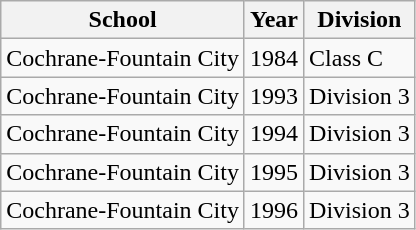<table class="wikitable">
<tr>
<th>School</th>
<th>Year</th>
<th>Division</th>
</tr>
<tr>
<td>Cochrane-Fountain City</td>
<td>1984</td>
<td>Class C</td>
</tr>
<tr>
<td>Cochrane-Fountain City</td>
<td>1993</td>
<td>Division 3</td>
</tr>
<tr>
<td>Cochrane-Fountain City</td>
<td>1994</td>
<td>Division 3</td>
</tr>
<tr>
<td>Cochrane-Fountain City</td>
<td>1995</td>
<td>Division 3</td>
</tr>
<tr>
<td>Cochrane-Fountain City</td>
<td>1996</td>
<td>Division 3</td>
</tr>
</table>
